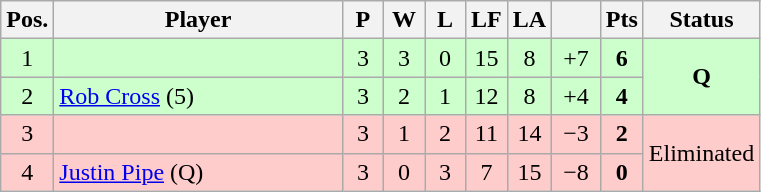<table class="wikitable" style="text-align:center; margin: 1em auto 1em auto, align:left">
<tr>
<th width=20>Pos.</th>
<th width=185>Player</th>
<th width=20>P</th>
<th width=20>W</th>
<th width=20>L</th>
<th width=20>LF</th>
<th width=20>LA</th>
<th width=25></th>
<th width=20>Pts</th>
<th width=70>Status</th>
</tr>
<tr style="background:#CCFFCC;">
<td>1</td>
<td align=left></td>
<td>3</td>
<td>3</td>
<td>0</td>
<td>15</td>
<td>8</td>
<td>+7</td>
<td><strong>6</strong></td>
<td rowspan=2><strong>Q</strong></td>
</tr>
<tr style="background:#CCFFCC;">
<td>2</td>
<td align=left> <a href='#'>Rob Cross</a> (5)</td>
<td>3</td>
<td>2</td>
<td>1</td>
<td>12</td>
<td>8</td>
<td>+4</td>
<td><strong>4</strong></td>
</tr>
<tr style="background:#FFCCCC;">
<td>3</td>
<td align=left></td>
<td>3</td>
<td>1</td>
<td>2</td>
<td>11</td>
<td>14</td>
<td>−3</td>
<td><strong>2</strong></td>
<td rowspan=2>Eliminated</td>
</tr>
<tr style="background:#FFCCCC;">
<td>4</td>
<td align=left> <a href='#'>Justin Pipe</a> (Q)</td>
<td>3</td>
<td>0</td>
<td>3</td>
<td>7</td>
<td>15</td>
<td>−8</td>
<td><strong>0</strong></td>
</tr>
</table>
